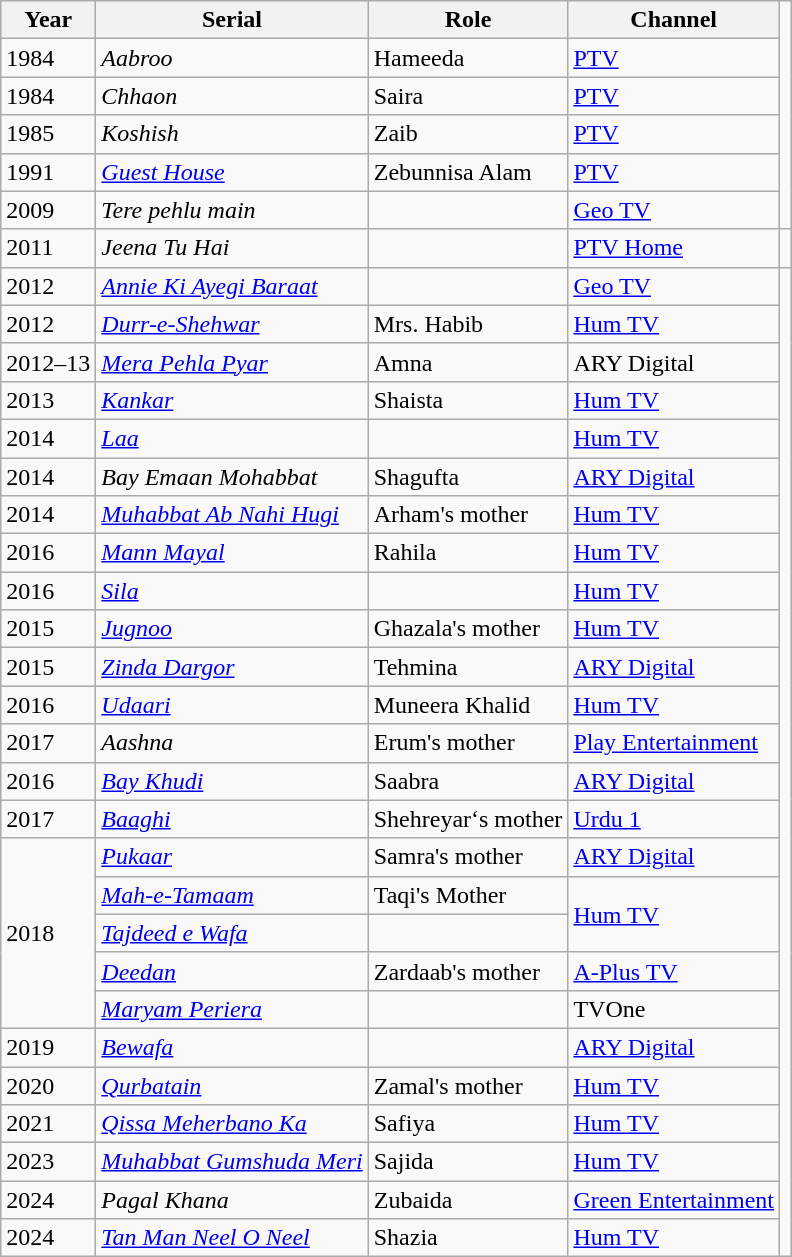<table class="wikitable">
<tr>
<th>Year</th>
<th>Serial</th>
<th>Role</th>
<th>Channel</th>
</tr>
<tr>
<td>1984</td>
<td><em>Aabroo</em></td>
<td>Hameeda</td>
<td><a href='#'>PTV</a></td>
</tr>
<tr>
<td>1984</td>
<td><em>Chhaon</em></td>
<td>Saira</td>
<td><a href='#'>PTV</a></td>
</tr>
<tr>
<td>1985</td>
<td><em>Koshish</em></td>
<td>Zaib</td>
<td><a href='#'>PTV</a></td>
</tr>
<tr>
<td>1991</td>
<td><em><a href='#'>Guest House</a></em></td>
<td>Zebunnisa Alam</td>
<td><a href='#'>PTV</a></td>
</tr>
<tr>
<td>2009</td>
<td><em>Tere pehlu main</em></td>
<td></td>
<td><a href='#'>Geo TV</a></td>
</tr>
<tr>
<td>2011</td>
<td><em>Jeena Tu Hai</em></td>
<td></td>
<td><a href='#'>PTV Home</a></td>
<td></td>
</tr>
<tr>
<td>2012</td>
<td><em><a href='#'>Annie Ki Ayegi Baraat</a></em></td>
<td></td>
<td><a href='#'>Geo TV</a></td>
</tr>
<tr>
<td>2012</td>
<td><em><a href='#'>Durr-e-Shehwar</a></em></td>
<td>Mrs. Habib</td>
<td><a href='#'>Hum TV</a></td>
</tr>
<tr>
<td>2012–13</td>
<td><em><a href='#'>Mera Pehla Pyar</a></em></td>
<td>Amna</td>
<td>ARY Digital</td>
</tr>
<tr>
<td>2013</td>
<td><em><a href='#'>Kankar</a></em></td>
<td>Shaista</td>
<td><a href='#'>Hum TV</a></td>
</tr>
<tr>
<td>2014</td>
<td><em><a href='#'>Laa</a></em></td>
<td></td>
<td><a href='#'>Hum TV</a></td>
</tr>
<tr>
<td>2014</td>
<td><em>Bay Emaan Mohabbat</em></td>
<td>Shagufta</td>
<td><a href='#'>ARY Digital</a></td>
</tr>
<tr>
<td>2014</td>
<td><em><a href='#'>Muhabbat Ab Nahi Hugi</a></em></td>
<td>Arham's mother</td>
<td><a href='#'>Hum TV</a></td>
</tr>
<tr>
<td>2016</td>
<td><em><a href='#'>Mann Mayal</a></em></td>
<td>Rahila</td>
<td><a href='#'>Hum TV</a></td>
</tr>
<tr>
<td>2016</td>
<td><em><a href='#'>Sila</a></em></td>
<td></td>
<td><a href='#'>Hum TV</a></td>
</tr>
<tr>
<td>2015</td>
<td><em><a href='#'>Jugnoo</a></em></td>
<td>Ghazala's mother</td>
<td><a href='#'>Hum TV</a></td>
</tr>
<tr>
<td>2015</td>
<td><em><a href='#'>Zinda Dargor</a></em></td>
<td>Tehmina</td>
<td><a href='#'>ARY Digital</a></td>
</tr>
<tr>
<td>2016</td>
<td><em><a href='#'>Udaari</a></em></td>
<td>Muneera Khalid</td>
<td><a href='#'>Hum TV</a></td>
</tr>
<tr>
<td>2017</td>
<td><em>Aashna</em></td>
<td>Erum's mother</td>
<td><a href='#'>Play Entertainment</a></td>
</tr>
<tr>
<td>2016</td>
<td><em><a href='#'>Bay Khudi</a></em></td>
<td>Saabra</td>
<td><a href='#'>ARY Digital</a></td>
</tr>
<tr>
<td>2017</td>
<td><em><a href='#'>Baaghi</a></em></td>
<td>Shehreyar‘s mother</td>
<td><a href='#'>Urdu 1</a></td>
</tr>
<tr>
<td rowspan="5">2018</td>
<td><em><a href='#'>Pukaar</a></em></td>
<td>Samra's mother</td>
<td><a href='#'>ARY Digital</a></td>
</tr>
<tr>
<td><em><a href='#'>Mah-e-Tamaam</a></em></td>
<td>Taqi's Mother</td>
<td rowspan="2"><a href='#'>Hum TV</a></td>
</tr>
<tr>
<td><em><a href='#'>Tajdeed e Wafa</a></em></td>
<td></td>
</tr>
<tr>
<td><em><a href='#'>Deedan</a></em></td>
<td>Zardaab's mother</td>
<td><a href='#'>A-Plus TV</a></td>
</tr>
<tr>
<td><em><a href='#'>Maryam Periera</a></em></td>
<td></td>
<td>TVOne</td>
</tr>
<tr>
<td>2019</td>
<td><em><a href='#'>Bewafa</a></em></td>
<td></td>
<td><a href='#'>ARY Digital</a></td>
</tr>
<tr>
<td>2020</td>
<td><em><a href='#'>Qurbatain</a></em></td>
<td>Zamal's mother</td>
<td><a href='#'>Hum TV</a></td>
</tr>
<tr>
<td>2021</td>
<td><em><a href='#'>Qissa Meherbano Ka</a></em></td>
<td>Safiya</td>
<td><a href='#'>Hum TV</a></td>
</tr>
<tr>
<td>2023</td>
<td><em><a href='#'>Muhabbat Gumshuda Meri</a></em></td>
<td>Sajida</td>
<td><a href='#'>Hum TV</a></td>
</tr>
<tr>
<td>2024</td>
<td><em>Pagal Khana</em></td>
<td>Zubaida</td>
<td><a href='#'>Green Entertainment</a></td>
</tr>
<tr>
<td>2024</td>
<td><em><a href='#'>Tan Man Neel O Neel</a></em></td>
<td>Shazia</td>
<td><a href='#'>Hum TV</a></td>
</tr>
</table>
